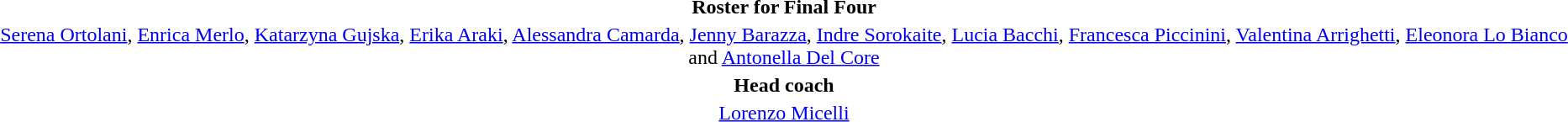<table style="text-align: center; margin-top: 2em; margin-left: auto; margin-right: auto">
<tr>
<td><strong>Roster for Final Four</strong></td>
</tr>
<tr>
<td><a href='#'>Serena Ortolani</a>, <a href='#'>Enrica Merlo</a>, <a href='#'>Katarzyna Gujska</a>, <a href='#'>Erika Araki</a>, <a href='#'>Alessandra Camarda</a>, <a href='#'>Jenny Barazza</a>, <a href='#'>Indre Sorokaite</a>, <a href='#'>Lucia Bacchi</a>, <a href='#'>Francesca Piccinini</a>, <a href='#'>Valentina Arrighetti</a>, <a href='#'>Eleonora Lo Bianco</a> and <a href='#'>Antonella Del Core</a></td>
</tr>
<tr>
<td><strong>Head coach</strong></td>
</tr>
<tr>
<td><a href='#'>Lorenzo Micelli</a></td>
</tr>
</table>
